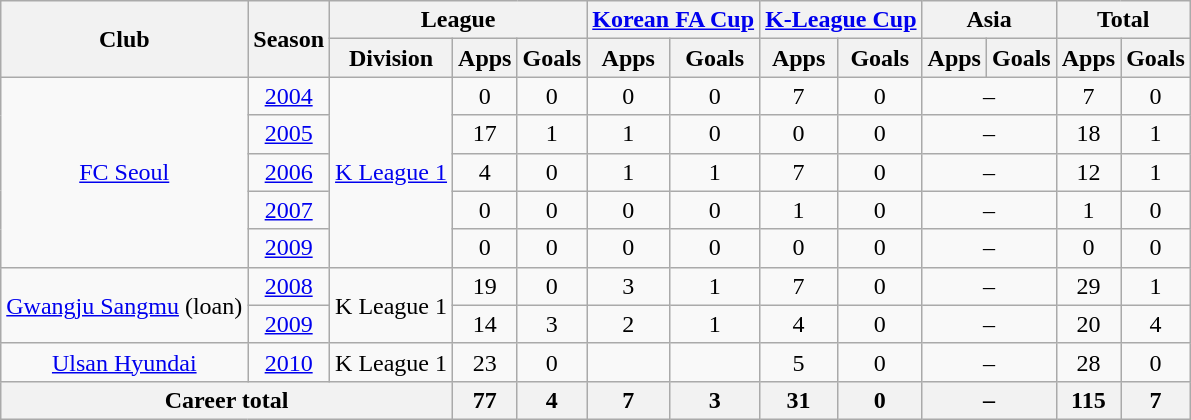<table class="wikitable" style="text-align:center">
<tr>
<th rowspan="2">Club</th>
<th rowspan="2">Season</th>
<th colspan="3">League</th>
<th colspan="2"><a href='#'>Korean FA Cup</a></th>
<th colspan="2"><a href='#'>K-League Cup</a></th>
<th colspan="2">Asia</th>
<th colspan="2">Total</th>
</tr>
<tr>
<th>Division</th>
<th>Apps</th>
<th>Goals</th>
<th>Apps</th>
<th>Goals</th>
<th>Apps</th>
<th>Goals</th>
<th>Apps</th>
<th>Goals</th>
<th>Apps</th>
<th>Goals</th>
</tr>
<tr>
<td rowspan="5"><a href='#'>FC Seoul</a></td>
<td><a href='#'>2004</a></td>
<td rowspan="5"><a href='#'>K League 1</a></td>
<td>0</td>
<td>0</td>
<td>0</td>
<td>0</td>
<td>7</td>
<td>0</td>
<td colspan="2">–</td>
<td>7</td>
<td>0</td>
</tr>
<tr>
<td><a href='#'>2005</a></td>
<td>17</td>
<td>1</td>
<td>1</td>
<td>0</td>
<td>0</td>
<td>0</td>
<td colspan="2">–</td>
<td>18</td>
<td>1</td>
</tr>
<tr>
<td><a href='#'>2006</a></td>
<td>4</td>
<td>0</td>
<td>1</td>
<td>1</td>
<td>7</td>
<td>0</td>
<td colspan="2">–</td>
<td>12</td>
<td>1</td>
</tr>
<tr>
<td><a href='#'>2007</a></td>
<td>0</td>
<td>0</td>
<td>0</td>
<td>0</td>
<td>1</td>
<td>0</td>
<td colspan="2">–</td>
<td>1</td>
<td>0</td>
</tr>
<tr>
<td><a href='#'>2009</a></td>
<td>0</td>
<td>0</td>
<td>0</td>
<td>0</td>
<td>0</td>
<td>0</td>
<td colspan="2">–</td>
<td>0</td>
<td>0</td>
</tr>
<tr>
<td rowspan="2"><a href='#'>Gwangju Sangmu</a> (loan)</td>
<td><a href='#'>2008</a></td>
<td rowspan="2">K League 1</td>
<td>19</td>
<td>0</td>
<td>3</td>
<td>1</td>
<td>7</td>
<td>0</td>
<td colspan="2">–</td>
<td>29</td>
<td>1</td>
</tr>
<tr>
<td><a href='#'>2009</a></td>
<td>14</td>
<td>3</td>
<td>2</td>
<td>1</td>
<td>4</td>
<td>0</td>
<td colspan="2">–</td>
<td>20</td>
<td>4</td>
</tr>
<tr>
<td><a href='#'>Ulsan Hyundai</a></td>
<td><a href='#'>2010</a></td>
<td>K League 1</td>
<td>23</td>
<td>0</td>
<td></td>
<td></td>
<td>5</td>
<td>0</td>
<td colspan="2">–</td>
<td>28</td>
<td>0</td>
</tr>
<tr>
<th colspan="3">Career total</th>
<th>77</th>
<th>4</th>
<th>7</th>
<th>3</th>
<th>31</th>
<th>0</th>
<th colspan="2">–</th>
<th>115</th>
<th>7</th>
</tr>
</table>
